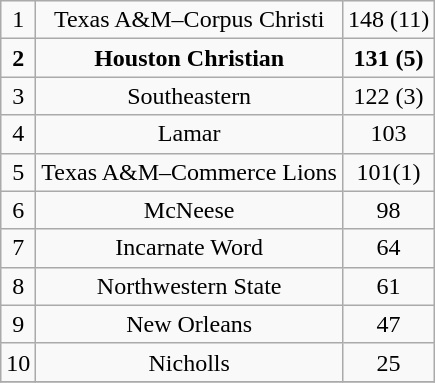<table class="wikitable">
<tr align="center">
<td>1</td>
<td>Texas A&M–Corpus Christi</td>
<td>148 (11)</td>
</tr>
<tr align="center">
<td><strong>2</strong></td>
<td><strong>Houston Christian</strong></td>
<td><strong>131 (5)</strong></td>
</tr>
<tr align="center">
<td>3</td>
<td>Southeastern</td>
<td>122 (3)</td>
</tr>
<tr align="center">
<td>4</td>
<td>Lamar</td>
<td>103</td>
</tr>
<tr align="center">
<td>5</td>
<td>Texas A&M–Commerce Lions</td>
<td>101(1)</td>
</tr>
<tr align="center">
<td>6</td>
<td>McNeese</td>
<td>98</td>
</tr>
<tr align="center">
<td>7</td>
<td>Incarnate Word</td>
<td>64</td>
</tr>
<tr align="center">
<td>8</td>
<td>Northwestern State</td>
<td>61</td>
</tr>
<tr align="center">
<td>9</td>
<td>New Orleans</td>
<td>47</td>
</tr>
<tr align="center">
<td>10</td>
<td>Nicholls</td>
<td>25</td>
</tr>
<tr align="center">
</tr>
</table>
